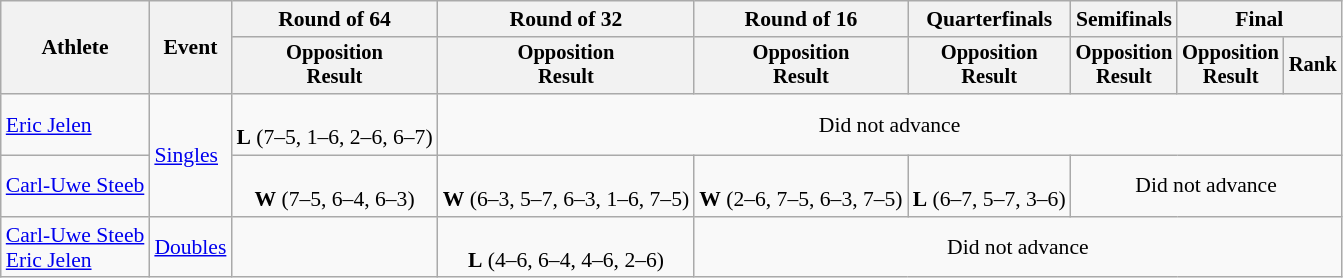<table class="wikitable" style="font-size:90%">
<tr>
<th rowspan="2">Athlete</th>
<th rowspan="2">Event</th>
<th>Round of 64</th>
<th>Round of 32</th>
<th>Round of 16</th>
<th>Quarterfinals</th>
<th>Semifinals</th>
<th colspan=2>Final</th>
</tr>
<tr style="font-size:95%">
<th>Opposition<br>Result</th>
<th>Opposition<br>Result</th>
<th>Opposition<br>Result</th>
<th>Opposition<br>Result</th>
<th>Opposition<br>Result</th>
<th>Opposition<br>Result</th>
<th>Rank</th>
</tr>
<tr align=center>
<td align=left><a href='#'>Eric Jelen</a></td>
<td align=left rowspan=2><a href='#'>Singles</a></td>
<td><br><strong>L</strong> (7–5, 1–6, 2–6, 6–7)</td>
<td colspan=6>Did not advance</td>
</tr>
<tr align=center>
<td align=left><a href='#'>Carl-Uwe Steeb</a></td>
<td><br><strong>W</strong> (7–5, 6–4, 6–3)</td>
<td><br><strong>W</strong> (6–3, 5–7, 6–3, 1–6, 7–5)</td>
<td><br><strong>W</strong> (2–6, 7–5, 6–3, 7–5)</td>
<td><br><strong>L</strong> (6–7, 5–7, 3–6)</td>
<td colspan=3>Did not advance</td>
</tr>
<tr align=center>
<td align=left><a href='#'>Carl-Uwe Steeb</a><br><a href='#'>Eric Jelen</a></td>
<td align=left><a href='#'>Doubles</a></td>
<td></td>
<td><br><strong>L</strong> (4–6, 6–4, 4–6, 2–6)</td>
<td colspan=5>Did not advance</td>
</tr>
</table>
